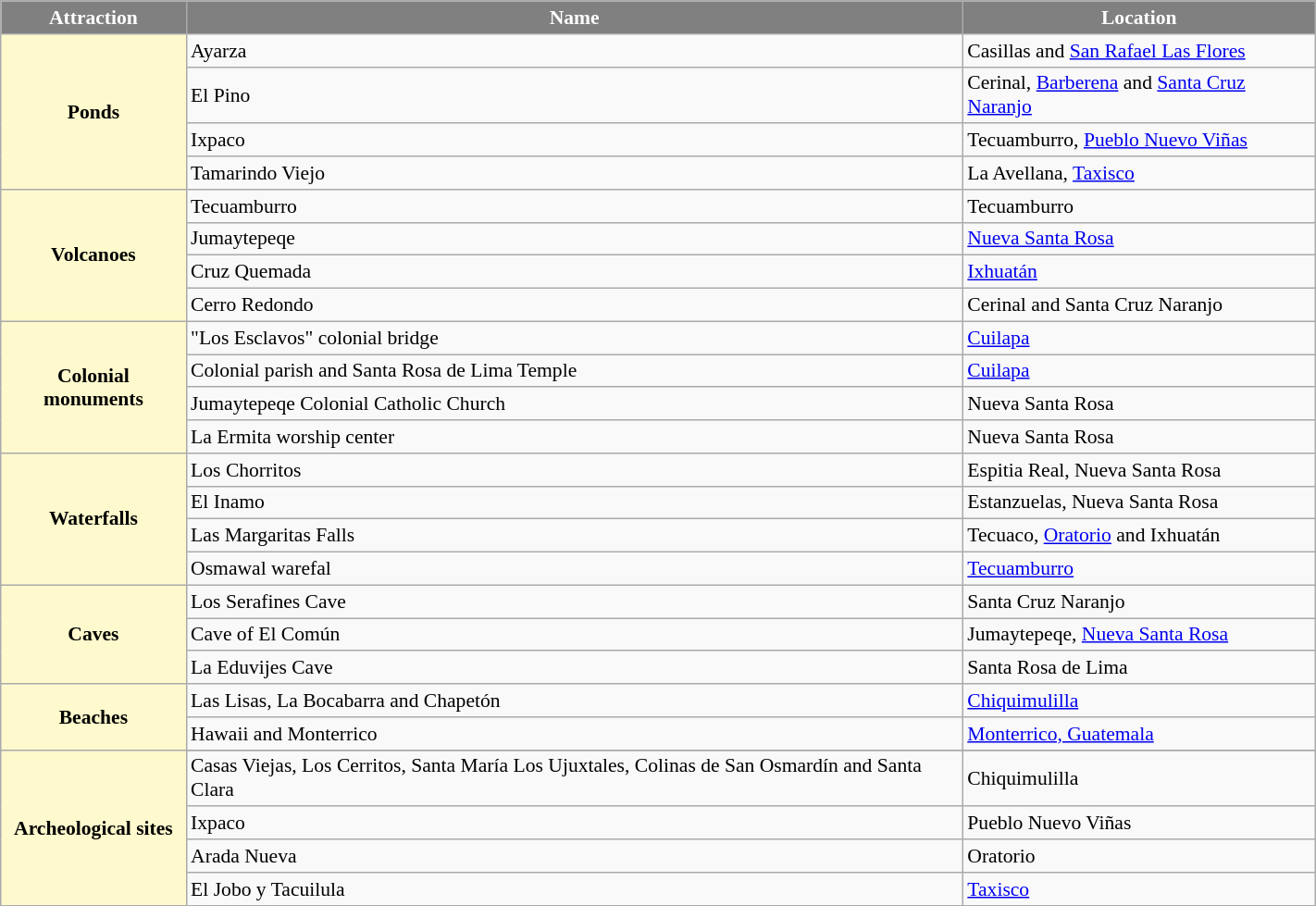<table class="wikitable mw-collapsible" width=75% align=center style=Font-size:0.9em>
<tr style=color:white; align=center;>
<th style=background:gray;>Attraction</th>
<th style=background:gray;>Name</th>
<th style=background:gray;>Location</th>
</tr>
<tr>
<th style=background:lemonchiffon; rowspan=4>Ponds</th>
<td>Ayarza</td>
<td>Casillas and <a href='#'>San Rafael Las Flores</a></td>
</tr>
<tr>
<td>El Pino</td>
<td>Cerinal, <a href='#'>Barberena</a> and <a href='#'>Santa Cruz Naranjo</a></td>
</tr>
<tr>
<td>Ixpaco</td>
<td>Tecuamburro, <a href='#'>Pueblo Nuevo Viñas</a></td>
</tr>
<tr>
<td>Tamarindo Viejo</td>
<td>La Avellana, <a href='#'>Taxisco</a></td>
</tr>
<tr>
<th style=background:lemonchiffon; rowspan=4>Volcanoes</th>
<td>Tecuamburro</td>
<td>Tecuamburro</td>
</tr>
<tr>
<td>Jumaytepeqe</td>
<td><a href='#'>Nueva Santa Rosa</a></td>
</tr>
<tr>
<td>Cruz Quemada</td>
<td><a href='#'>Ixhuatán</a></td>
</tr>
<tr>
<td>Cerro Redondo</td>
<td>Cerinal and Santa Cruz Naranjo</td>
</tr>
<tr>
<th style=background:lemonchiffon; rowspan=4>Colonial monuments</th>
<td>"Los Esclavos" colonial bridge</td>
<td><a href='#'>Cuilapa</a></td>
</tr>
<tr>
<td>Colonial parish and  Santa Rosa de Lima Temple</td>
<td><a href='#'>Cuilapa</a></td>
</tr>
<tr>
<td>Jumaytepeqe Colonial Catholic Church</td>
<td>Nueva Santa Rosa</td>
</tr>
<tr>
<td>La Ermita worship center</td>
<td>Nueva Santa Rosa</td>
</tr>
<tr>
<th style=background:lemonchiffon; rowspan=4>Waterfalls</th>
<td>Los Chorritos</td>
<td>Espitia Real, Nueva Santa Rosa</td>
</tr>
<tr>
<td>El Inamo</td>
<td>Estanzuelas, Nueva Santa Rosa</td>
</tr>
<tr>
<td>Las Margaritas Falls</td>
<td>Tecuaco, <a href='#'>Oratorio</a> and Ixhuatán</td>
</tr>
<tr>
<td>Osmawal warefal</td>
<td><a href='#'>Tecuamburro</a></td>
</tr>
<tr>
<th style=background:lemonchiffon; rowspan=3>Caves</th>
<td>Los Serafines Cave</td>
<td>Santa Cruz Naranjo</td>
</tr>
<tr>
<td>Cave of El Común</td>
<td>Jumaytepeqe, <a href='#'>Nueva Santa Rosa</a></td>
</tr>
<tr>
<td>La Eduvijes Cave</td>
<td>Santa Rosa de Lima</td>
</tr>
<tr>
<th style=background:lemonchiffon; rowspan=2>Beaches</th>
<td>Las Lisas, La Bocabarra and Chapetón</td>
<td><a href='#'>Chiquimulilla</a></td>
</tr>
<tr>
<td>Hawaii and Monterrico</td>
<td><a href='#'>Monterrico, Guatemala</a></td>
</tr>
<tr>
<th style=background:lemonchiffon; rowspan=5>Archeological sites</th>
</tr>
<tr>
<td>Casas Viejas, Los Cerritos, Santa María Los Ujuxtales, Colinas de San Osmardín and Santa Clara</td>
<td>Chiquimulilla</td>
</tr>
<tr>
<td>Ixpaco</td>
<td>Pueblo Nuevo Viñas</td>
</tr>
<tr>
<td>Arada Nueva</td>
<td>Oratorio</td>
</tr>
<tr>
<td>El Jobo y Tacuilula</td>
<td><a href='#'>Taxisco</a></td>
</tr>
</table>
